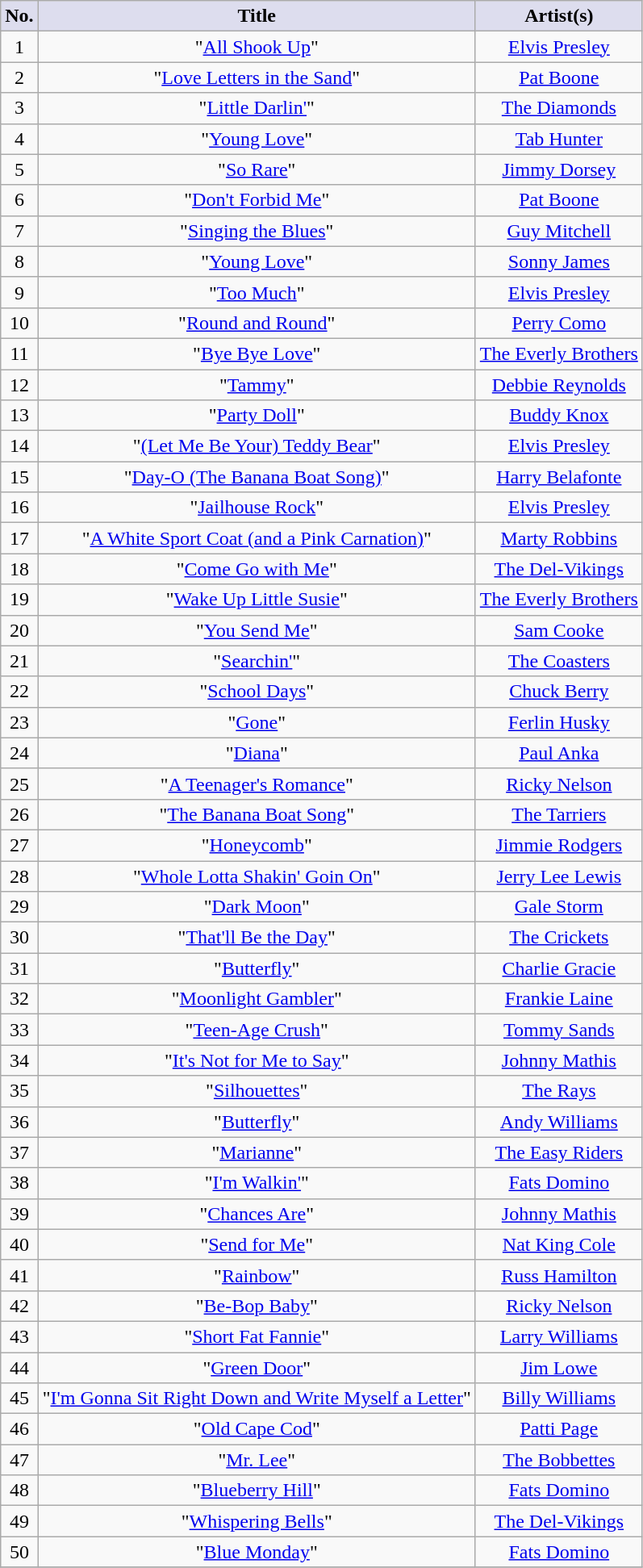<table class="wikitable sortable" style="text-align: center">
<tr>
<th scope="col" style="background:#dde;">No.</th>
<th scope="col" style="background:#dde;">Title</th>
<th scope="col" style="background:#dde;">Artist(s)</th>
</tr>
<tr>
<td>1</td>
<td>"<a href='#'>All Shook Up</a>"</td>
<td><a href='#'>Elvis Presley</a></td>
</tr>
<tr>
<td>2</td>
<td>"<a href='#'>Love Letters in the Sand</a>"</td>
<td><a href='#'>Pat Boone</a></td>
</tr>
<tr>
<td>3</td>
<td>"<a href='#'>Little Darlin'</a>"</td>
<td><a href='#'>The Diamonds</a></td>
</tr>
<tr>
<td>4</td>
<td>"<a href='#'>Young Love</a>"</td>
<td><a href='#'>Tab Hunter</a></td>
</tr>
<tr>
<td>5</td>
<td>"<a href='#'>So Rare</a>"</td>
<td><a href='#'>Jimmy Dorsey</a></td>
</tr>
<tr>
<td>6</td>
<td>"<a href='#'>Don't Forbid Me</a>"</td>
<td><a href='#'>Pat Boone</a></td>
</tr>
<tr>
<td>7</td>
<td>"<a href='#'>Singing the Blues</a>"</td>
<td><a href='#'>Guy Mitchell</a></td>
</tr>
<tr>
<td>8</td>
<td>"<a href='#'>Young Love</a>"</td>
<td><a href='#'>Sonny James</a></td>
</tr>
<tr>
<td>9</td>
<td>"<a href='#'>Too Much</a>"</td>
<td><a href='#'>Elvis Presley</a></td>
</tr>
<tr>
<td>10</td>
<td>"<a href='#'>Round and Round</a>"</td>
<td><a href='#'>Perry Como</a></td>
</tr>
<tr>
<td>11</td>
<td>"<a href='#'>Bye Bye Love</a>"</td>
<td><a href='#'>The Everly Brothers</a></td>
</tr>
<tr>
<td>12</td>
<td>"<a href='#'>Tammy</a>"</td>
<td><a href='#'>Debbie Reynolds</a></td>
</tr>
<tr>
<td>13</td>
<td>"<a href='#'>Party Doll</a>"</td>
<td><a href='#'>Buddy Knox</a></td>
</tr>
<tr>
<td>14</td>
<td>"<a href='#'>(Let Me Be Your) Teddy Bear</a>"</td>
<td><a href='#'>Elvis Presley</a></td>
</tr>
<tr>
<td>15</td>
<td>"<a href='#'>Day-O (The Banana Boat Song)</a>"</td>
<td><a href='#'>Harry Belafonte</a></td>
</tr>
<tr>
<td>16</td>
<td>"<a href='#'>Jailhouse Rock</a>"</td>
<td><a href='#'>Elvis Presley</a></td>
</tr>
<tr>
<td>17</td>
<td>"<a href='#'>A White Sport Coat (and a Pink Carnation)</a>"</td>
<td><a href='#'>Marty Robbins</a></td>
</tr>
<tr>
<td>18</td>
<td>"<a href='#'>Come Go with Me</a>"</td>
<td><a href='#'>The Del-Vikings</a></td>
</tr>
<tr>
<td>19</td>
<td>"<a href='#'>Wake Up Little Susie</a>"</td>
<td><a href='#'>The Everly Brothers</a></td>
</tr>
<tr>
<td>20</td>
<td>"<a href='#'>You Send Me</a>"</td>
<td><a href='#'>Sam Cooke</a></td>
</tr>
<tr>
<td>21</td>
<td>"<a href='#'>Searchin'</a>"</td>
<td><a href='#'>The Coasters</a></td>
</tr>
<tr>
<td>22</td>
<td>"<a href='#'>School Days</a>"</td>
<td><a href='#'>Chuck Berry</a></td>
</tr>
<tr>
<td>23</td>
<td>"<a href='#'>Gone</a>"</td>
<td><a href='#'>Ferlin Husky</a></td>
</tr>
<tr>
<td>24</td>
<td>"<a href='#'>Diana</a>"</td>
<td><a href='#'>Paul Anka</a></td>
</tr>
<tr>
<td>25</td>
<td>"<a href='#'>A Teenager's Romance</a>"</td>
<td><a href='#'>Ricky Nelson</a></td>
</tr>
<tr>
<td>26</td>
<td>"<a href='#'>The Banana Boat Song</a>"</td>
<td><a href='#'>The Tarriers</a></td>
</tr>
<tr>
<td>27</td>
<td>"<a href='#'>Honeycomb</a>"</td>
<td><a href='#'>Jimmie Rodgers</a></td>
</tr>
<tr>
<td>28</td>
<td>"<a href='#'>Whole Lotta Shakin' Goin On</a>"</td>
<td><a href='#'>Jerry Lee Lewis</a></td>
</tr>
<tr>
<td>29</td>
<td>"<a href='#'>Dark Moon</a>"</td>
<td><a href='#'>Gale Storm</a></td>
</tr>
<tr>
<td>30</td>
<td>"<a href='#'>That'll Be the Day</a>"</td>
<td><a href='#'>The Crickets</a></td>
</tr>
<tr>
<td>31</td>
<td>"<a href='#'>Butterfly</a>"</td>
<td><a href='#'>Charlie Gracie</a></td>
</tr>
<tr>
<td>32</td>
<td>"<a href='#'>Moonlight Gambler</a>"</td>
<td><a href='#'>Frankie Laine</a></td>
</tr>
<tr>
<td>33</td>
<td>"<a href='#'>Teen-Age Crush</a>"</td>
<td><a href='#'>Tommy Sands</a></td>
</tr>
<tr>
<td>34</td>
<td>"<a href='#'>It's Not for Me to Say</a>"</td>
<td><a href='#'>Johnny Mathis</a></td>
</tr>
<tr>
<td>35</td>
<td>"<a href='#'>Silhouettes</a>"</td>
<td><a href='#'>The Rays</a></td>
</tr>
<tr>
<td>36</td>
<td>"<a href='#'>Butterfly</a>"</td>
<td><a href='#'>Andy Williams</a></td>
</tr>
<tr>
<td>37</td>
<td>"<a href='#'>Marianne</a>"</td>
<td><a href='#'>The Easy Riders</a></td>
</tr>
<tr>
<td>38</td>
<td>"<a href='#'>I'm Walkin'</a>"</td>
<td><a href='#'>Fats Domino</a></td>
</tr>
<tr>
<td>39</td>
<td>"<a href='#'>Chances Are</a>"</td>
<td><a href='#'>Johnny Mathis</a></td>
</tr>
<tr>
<td>40</td>
<td>"<a href='#'>Send for Me</a>"</td>
<td><a href='#'>Nat King Cole</a></td>
</tr>
<tr>
<td>41</td>
<td>"<a href='#'>Rainbow</a>"</td>
<td><a href='#'>Russ Hamilton</a></td>
</tr>
<tr>
<td>42</td>
<td>"<a href='#'>Be-Bop Baby</a>"</td>
<td><a href='#'>Ricky Nelson</a></td>
</tr>
<tr>
<td>43</td>
<td>"<a href='#'>Short Fat Fannie</a>"</td>
<td><a href='#'>Larry Williams</a></td>
</tr>
<tr>
<td>44</td>
<td>"<a href='#'>Green Door</a>"</td>
<td><a href='#'>Jim Lowe</a></td>
</tr>
<tr>
<td>45</td>
<td>"<a href='#'>I'm Gonna Sit Right Down and Write Myself a Letter</a>"</td>
<td><a href='#'>Billy Williams</a></td>
</tr>
<tr>
<td>46</td>
<td>"<a href='#'>Old Cape Cod</a>"</td>
<td><a href='#'>Patti Page</a></td>
</tr>
<tr>
<td>47</td>
<td>"<a href='#'>Mr. Lee</a>"</td>
<td><a href='#'>The Bobbettes</a></td>
</tr>
<tr>
<td>48</td>
<td>"<a href='#'>Blueberry Hill</a>"</td>
<td><a href='#'>Fats Domino</a></td>
</tr>
<tr>
<td>49</td>
<td>"<a href='#'>Whispering Bells</a>"</td>
<td><a href='#'>The Del-Vikings</a></td>
</tr>
<tr>
<td>50</td>
<td>"<a href='#'>Blue Monday</a>"</td>
<td><a href='#'>Fats Domino</a></td>
</tr>
<tr>
</tr>
</table>
